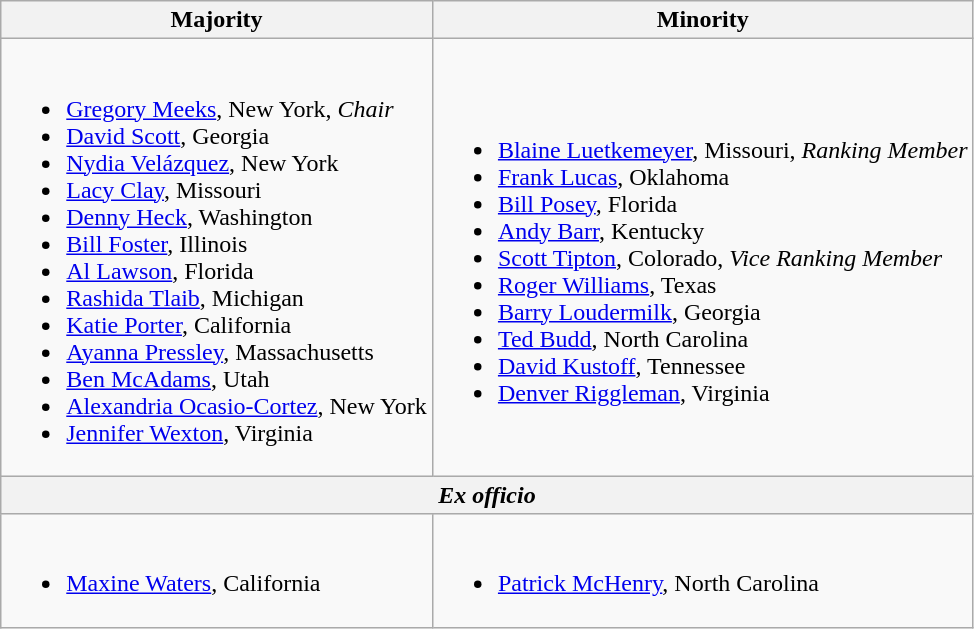<table class=wikitable>
<tr>
<th>Majority</th>
<th>Minority</th>
</tr>
<tr>
<td><br><ul><li><a href='#'>Gregory Meeks</a>, New York, <em>Chair</em></li><li><a href='#'>David Scott</a>, Georgia</li><li><a href='#'>Nydia Velázquez</a>, New York</li><li><a href='#'>Lacy Clay</a>, Missouri</li><li><a href='#'>Denny Heck</a>, Washington</li><li><a href='#'>Bill Foster</a>, Illinois</li><li><a href='#'>Al Lawson</a>, Florida</li><li><a href='#'>Rashida Tlaib</a>, Michigan</li><li><a href='#'>Katie Porter</a>, California</li><li><a href='#'>Ayanna Pressley</a>, Massachusetts</li><li><a href='#'>Ben McAdams</a>, Utah</li><li><a href='#'>Alexandria Ocasio-Cortez</a>, New York</li><li><a href='#'>Jennifer Wexton</a>, Virginia</li></ul></td>
<td><br><ul><li><a href='#'>Blaine Luetkemeyer</a>, Missouri, <em>Ranking Member</em></li><li><a href='#'>Frank Lucas</a>, Oklahoma</li><li><a href='#'>Bill Posey</a>, Florida</li><li><a href='#'>Andy Barr</a>, Kentucky</li><li><a href='#'>Scott Tipton</a>, Colorado, <em>Vice Ranking Member</em></li><li><a href='#'>Roger Williams</a>, Texas</li><li><a href='#'>Barry Loudermilk</a>, Georgia</li><li><a href='#'>Ted Budd</a>, North Carolina</li><li><a href='#'>David Kustoff</a>, Tennessee</li><li><a href='#'>Denver Riggleman</a>, Virginia</li></ul></td>
</tr>
<tr>
<th colspan=2><em>Ex officio</em></th>
</tr>
<tr>
<td><br><ul><li><a href='#'>Maxine Waters</a>, California</li></ul></td>
<td><br><ul><li><a href='#'>Patrick McHenry</a>, North Carolina</li></ul></td>
</tr>
</table>
